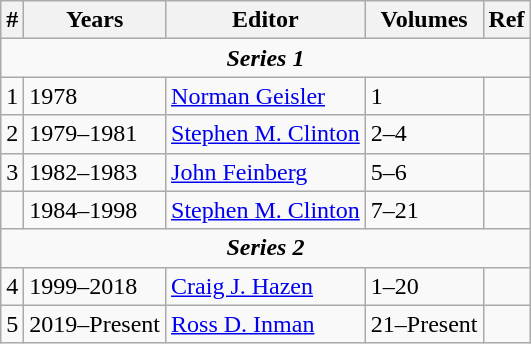<table class="wikitable sortable">
<tr>
<th>#</th>
<th>Years</th>
<th>Editor</th>
<th>Volumes</th>
<th>Ref</th>
</tr>
<tr>
<td colspan = 5 style="text-align:center"><strong><em>Series 1</em></strong></td>
</tr>
<tr>
<td>1</td>
<td>1978</td>
<td><a href='#'>Norman Geisler</a></td>
<td>1</td>
<td></td>
</tr>
<tr>
<td>2</td>
<td>1979–1981</td>
<td><a href='#'>Stephen M. Clinton</a></td>
<td>2–4</td>
<td></td>
</tr>
<tr>
<td>3</td>
<td>1982–1983</td>
<td><a href='#'>John Feinberg</a></td>
<td>5–6</td>
<td></td>
</tr>
<tr>
<td></td>
<td>1984–1998</td>
<td><a href='#'>Stephen M. Clinton</a></td>
<td>7–21</td>
<td></td>
</tr>
<tr>
<td colspan = 5 style="text-align:center"><strong><em>Series 2</em></strong></td>
</tr>
<tr>
<td>4</td>
<td>1999–2018</td>
<td><a href='#'>Craig J. Hazen</a></td>
<td>1–20</td>
<td></td>
</tr>
<tr>
<td>5</td>
<td>2019–Present</td>
<td><a href='#'>Ross D. Inman</a></td>
<td>21–Present</td>
<td></td>
</tr>
</table>
